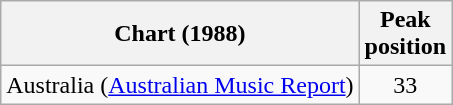<table class="wikitable">
<tr>
<th align="left">Chart (1988)</th>
<th align="left">Peak<br>position</th>
</tr>
<tr>
<td align="left">Australia (<a href='#'>Australian Music Report</a>)</td>
<td style="text-align:center;">33</td>
</tr>
</table>
